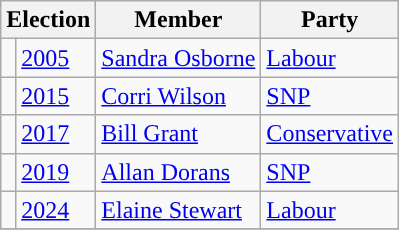<table class="wikitable">
<tr>
<th colspan="2">Election</th>
<th>Member</th>
<th>Party</th>
</tr>
<tr>
<td style="color:inherit;background-color: "></td>
<td><a href='#'>2005</a></td>
<td><a href='#'>Sandra Osborne</a></td>
<td><a href='#'>Labour</a></td>
</tr>
<tr>
<td style="color:inherit;background-color: "></td>
<td><a href='#'>2015</a></td>
<td><a href='#'>Corri Wilson</a></td>
<td><a href='#'>SNP</a></td>
</tr>
<tr>
<td style="color:inherit;background-color: "></td>
<td><a href='#'>2017</a></td>
<td><a href='#'>Bill Grant</a></td>
<td><a href='#'>Conservative</a></td>
</tr>
<tr>
<td style="color:inherit;background-color: "></td>
<td><a href='#'>2019</a></td>
<td><a href='#'>Allan Dorans</a></td>
<td><a href='#'>SNP</a></td>
</tr>
<tr>
<td style="color:inherit;background-color: "></td>
<td><a href='#'>2024</a></td>
<td><a href='#'>Elaine Stewart</a></td>
<td><a href='#'>Labour</a></td>
</tr>
<tr>
</tr>
</table>
